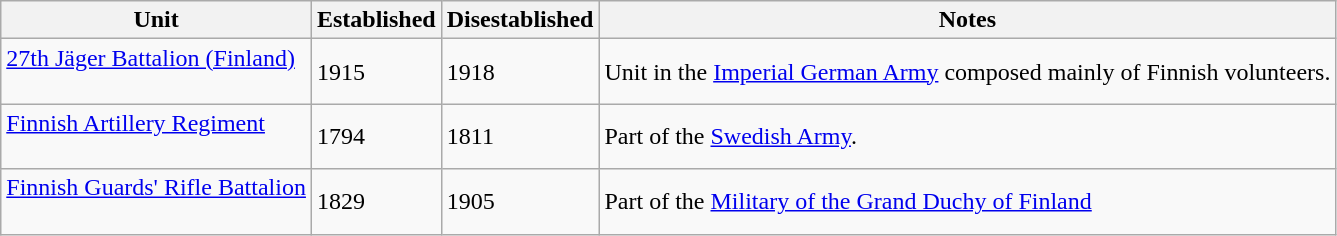<table class="wikitable sortable">
<tr>
<th>Unit</th>
<th>Established</th>
<th>Disestablished</th>
<th>Notes</th>
</tr>
<tr>
<td><a href='#'>27th Jäger Battalion (Finland)</a><br><br></td>
<td>1915</td>
<td>1918</td>
<td>Unit in the <a href='#'>Imperial German Army</a> composed mainly of Finnish volunteers.</td>
</tr>
<tr>
<td><a href='#'>Finnish Artillery Regiment</a><br><br></td>
<td>1794</td>
<td>1811</td>
<td>Part of the <a href='#'>Swedish Army</a>.</td>
</tr>
<tr>
<td><a href='#'>Finnish Guards' Rifle Battalion</a><br><br></td>
<td>1829</td>
<td>1905</td>
<td>Part of the <a href='#'>Military of the Grand Duchy of Finland</a></td>
</tr>
</table>
